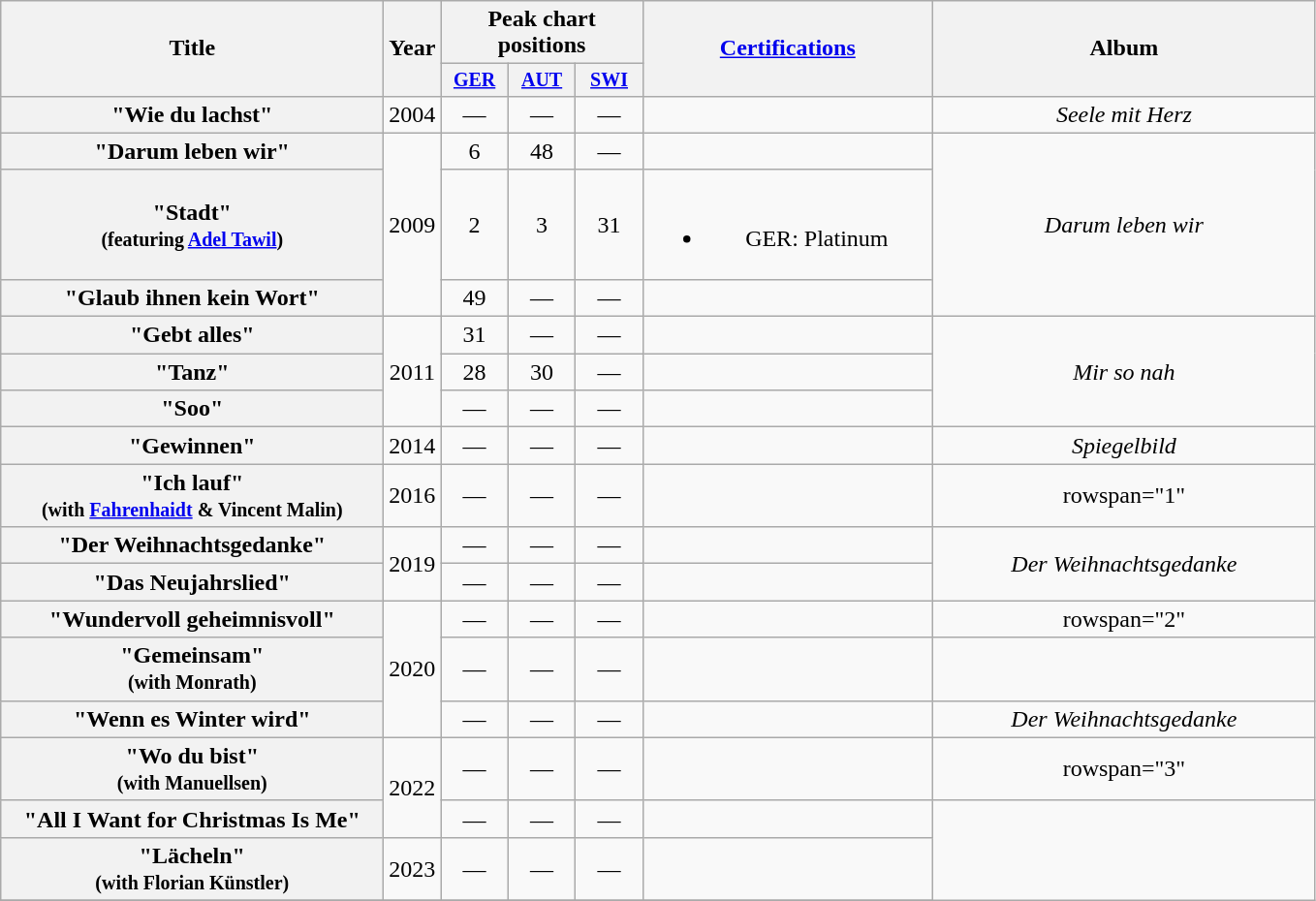<table class="wikitable plainrowheaders" style="text-align:center;" border="1">
<tr>
<th scope="col" rowspan="2" style="width:16em;">Title</th>
<th scope="col" rowspan="2">Year</th>
<th scope="col" colspan="3">Peak chart positions</th>
<th scope="col" rowspan="2" style="width:12em;"><a href='#'>Certifications</a></th>
<th scope="col" rowspan="2" style="width:16em;">Album</th>
</tr>
<tr style="font-size:smaller;">
<th width="40"><a href='#'>GER</a><br></th>
<th width="40"><a href='#'>AUT</a><br></th>
<th width="40"><a href='#'>SWI</a><br></th>
</tr>
<tr>
<th scope="row">"Wie du lachst"</th>
<td rowspan="1">2004</td>
<td align="center">—</td>
<td align="center">—</td>
<td align="center">—</td>
<td></td>
<td rowspan="1"><em>Seele mit Herz</em></td>
</tr>
<tr>
<th scope="row">"Darum leben wir"</th>
<td rowspan="3">2009</td>
<td align="center">6</td>
<td align="center">48</td>
<td align="center">—</td>
<td></td>
<td rowspan="3"><em>Darum leben wir</em></td>
</tr>
<tr>
<th scope="row">"Stadt" <br><small>(featuring <a href='#'>Adel Tawil</a>)</small></th>
<td align="center">2</td>
<td align="center">3</td>
<td align="center">31</td>
<td><br><ul><li>GER: Platinum</li></ul></td>
</tr>
<tr>
<th scope="row">"Glaub ihnen kein Wort"</th>
<td align="center">49</td>
<td align="center">—</td>
<td align="center">—</td>
<td></td>
</tr>
<tr>
<th scope="row">"Gebt alles"</th>
<td rowspan="3">2011</td>
<td align="center">31</td>
<td align="center">—</td>
<td align="center">—</td>
<td></td>
<td rowspan="3"><em>Mir so nah</em></td>
</tr>
<tr>
<th scope="row">"Tanz"</th>
<td align="center">28</td>
<td align="center">30</td>
<td align="center">—</td>
<td></td>
</tr>
<tr>
<th scope="row">"Soo"</th>
<td align="center">—</td>
<td align="center">—</td>
<td align="center">—</td>
<td></td>
</tr>
<tr>
<th scope="row">"Gewinnen"</th>
<td rowspan="1">2014</td>
<td align="center">—</td>
<td align="center">—</td>
<td align="center">—</td>
<td></td>
<td rowspan="1"><em>Spiegelbild</em></td>
</tr>
<tr>
<th scope="row">"Ich lauf" <br><small>(with <a href='#'>Fahrenhaidt</a> & Vincent Malin)</small></th>
<td>2016</td>
<td align="center">—</td>
<td align="center">—</td>
<td align="center">—</td>
<td></td>
<td>rowspan="1" </td>
</tr>
<tr>
<th scope="row">"Der Weihnachtsgedanke"</th>
<td rowspan="2">2019</td>
<td align="center">—</td>
<td align="center">—</td>
<td align="center">—</td>
<td></td>
<td rowspan="2"><em>Der Weihnachtsgedanke</em></td>
</tr>
<tr>
<th scope="row">"Das Neujahrslied"</th>
<td align="center">—</td>
<td align="center">—</td>
<td align="center">—</td>
<td></td>
</tr>
<tr>
<th scope="row">"Wundervoll geheimnisvoll"</th>
<td rowspan="3">2020</td>
<td align="center">—</td>
<td align="center">—</td>
<td align="center">—</td>
<td></td>
<td>rowspan="2" </td>
</tr>
<tr>
<th scope="row">"Gemeinsam" <br><small>(with Monrath)</small></th>
<td align="center">—</td>
<td align="center">—</td>
<td align="center">—</td>
<td></td>
</tr>
<tr>
<th scope="row">"Wenn es Winter wird"</th>
<td align="center">—</td>
<td align="center">—</td>
<td align="center">—</td>
<td></td>
<td><em>Der Weihnachtsgedanke</em></td>
</tr>
<tr>
<th scope="row">"Wo du bist" <br><small>(with Manuellsen)</small></th>
<td rowspan="2">2022</td>
<td align="center">—</td>
<td align="center">—</td>
<td align="center">—</td>
<td></td>
<td>rowspan="3" </td>
</tr>
<tr>
<th scope="row">"All I Want for Christmas Is Me"</th>
<td align="center">—</td>
<td align="center">—</td>
<td align="center">—</td>
<td></td>
</tr>
<tr>
<th scope="row">"Lächeln" <br><small>(with Florian Künstler)</small></th>
<td>2023</td>
<td align="center">—</td>
<td align="center">—</td>
<td align="center">—</td>
<td></td>
</tr>
<tr>
</tr>
</table>
